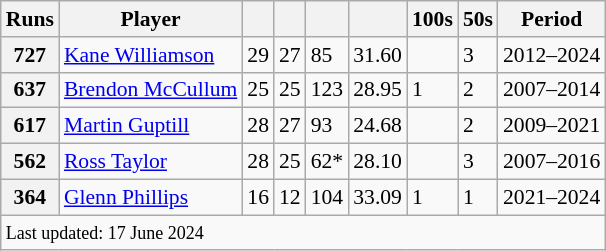<table class="wikitable"style="font-size: 90%">
<tr>
<th>Runs</th>
<th>Player</th>
<th></th>
<th></th>
<th></th>
<th></th>
<th>100s</th>
<th>50s</th>
<th>Period</th>
</tr>
<tr>
<th>727</th>
<td><a href='#'>Kane Williamson</a></td>
<td>29</td>
<td>27</td>
<td>85</td>
<td>31.60</td>
<td></td>
<td>3</td>
<td>2012–2024</td>
</tr>
<tr>
<th>637</th>
<td><a href='#'>Brendon McCullum</a></td>
<td>25</td>
<td>25</td>
<td>123</td>
<td>28.95</td>
<td>1</td>
<td>2</td>
<td>2007–2014</td>
</tr>
<tr>
<th>617</th>
<td><a href='#'>Martin Guptill</a></td>
<td>28</td>
<td>27</td>
<td>93</td>
<td>24.68</td>
<td></td>
<td>2</td>
<td>2009–2021</td>
</tr>
<tr>
<th>562</th>
<td><a href='#'>Ross Taylor</a></td>
<td>28</td>
<td>25</td>
<td>62*</td>
<td>28.10</td>
<td></td>
<td>3</td>
<td>2007–2016</td>
</tr>
<tr>
<th>364</th>
<td><a href='#'>Glenn Phillips</a></td>
<td>16</td>
<td>12</td>
<td>104</td>
<td>33.09</td>
<td>1</td>
<td>1</td>
<td>2021–2024</td>
</tr>
<tr>
<td colspan="9"><small>Last updated: 17 June 2024</small></td>
</tr>
</table>
